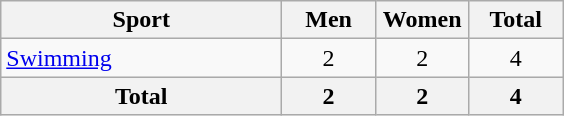<table class="wikitable sortable" style="text-align:center;">
<tr>
<th width=180>Sport</th>
<th width=55>Men</th>
<th width=55>Women</th>
<th width=55>Total</th>
</tr>
<tr>
<td align=left><a href='#'>Swimming</a></td>
<td>2</td>
<td>2</td>
<td>4</td>
</tr>
<tr>
<th>Total</th>
<th>2</th>
<th>2</th>
<th>4</th>
</tr>
</table>
